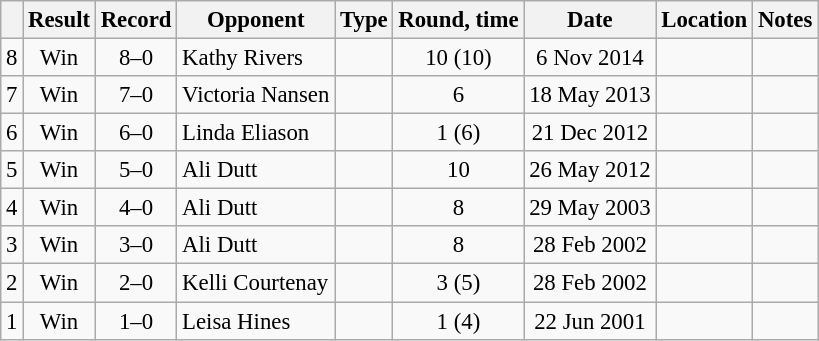<table class="wikitable" style="text-align:center; font-size:95%">
<tr>
<th></th>
<th>Result</th>
<th>Record</th>
<th>Opponent</th>
<th>Type</th>
<th>Round, time</th>
<th>Date</th>
<th>Location</th>
<th>Notes</th>
</tr>
<tr>
<td>8</td>
<td>Win</td>
<td>8–0</td>
<td style="text-align:left;"> Kathy Rivers</td>
<td></td>
<td>10 (10) </td>
<td>6 Nov 2014</td>
<td style="text-align:left;"> </td>
<td style="text-align:left;"></td>
</tr>
<tr>
<td>7</td>
<td>Win</td>
<td>7–0</td>
<td style="text-align:left;"> Victoria Nansen</td>
<td></td>
<td>6</td>
<td>18 May 2013</td>
<td style="text-align:left;"> </td>
<td></td>
</tr>
<tr>
<td>6</td>
<td>Win</td>
<td>6–0</td>
<td style="text-align:left;"> Linda Eliason</td>
<td></td>
<td>1 (6) </td>
<td>21 Dec 2012</td>
<td style="text-align:left;"> </td>
<td></td>
</tr>
<tr>
<td>5</td>
<td>Win</td>
<td>5–0</td>
<td style="text-align:left;"> Ali Dutt</td>
<td></td>
<td>10</td>
<td>26 May 2012</td>
<td style="text-align:left;"> </td>
<td style="text-align:left;"></td>
</tr>
<tr>
<td>4</td>
<td>Win</td>
<td>4–0</td>
<td style="text-align:left;"> Ali Dutt</td>
<td></td>
<td>8</td>
<td>29 May 2003</td>
<td style="text-align:left;"> </td>
<td style="text-align:left;"></td>
</tr>
<tr>
<td>3</td>
<td>Win</td>
<td>3–0</td>
<td style="text-align:left;"> Ali Dutt</td>
<td></td>
<td>8</td>
<td>28 Feb 2002</td>
<td style="text-align:left;"> </td>
<td style="text-align:left;"></td>
</tr>
<tr>
<td>2</td>
<td>Win</td>
<td>2–0</td>
<td style="text-align:left;"> Kelli Courtenay</td>
<td></td>
<td>3 (5)</td>
<td>28 Feb 2002</td>
<td style="text-align:left;"> </td>
<td></td>
</tr>
<tr>
<td>1</td>
<td>Win</td>
<td>1–0</td>
<td style="text-align:left;"> Leisa Hines</td>
<td></td>
<td>1 (4)</td>
<td>22 Jun 2001</td>
<td style="text-align:left;"> </td>
<td style="text-align:left;"></td>
</tr>
</table>
